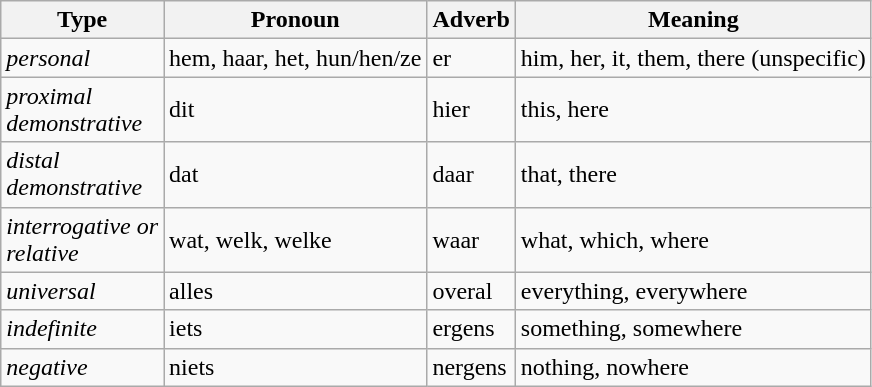<table class="wikitable">
<tr>
<th>Type</th>
<th>Pronoun</th>
<th>Adverb</th>
<th>Meaning</th>
</tr>
<tr>
<td><em>personal</em></td>
<td>hem, haar, het, hun/hen/ze</td>
<td>er</td>
<td>him, her, it, them, there (unspecific)</td>
</tr>
<tr>
<td><em>proximal<br>demonstrative</em></td>
<td>dit</td>
<td>hier</td>
<td>this, here</td>
</tr>
<tr>
<td><em>distal<br>demonstrative</em></td>
<td>dat</td>
<td>daar</td>
<td>that, there</td>
</tr>
<tr>
<td><em>interrogative or</em><br><em>relative</em></td>
<td>wat, welk, welke</td>
<td>waar</td>
<td>what, which, where</td>
</tr>
<tr>
<td><em>universal</em></td>
<td>alles</td>
<td>overal</td>
<td>everything, everywhere</td>
</tr>
<tr>
<td><em>indefinite</em></td>
<td>iets</td>
<td>ergens</td>
<td>something, somewhere</td>
</tr>
<tr>
<td><em>negative</em></td>
<td>niets</td>
<td>nergens</td>
<td>nothing, nowhere</td>
</tr>
</table>
